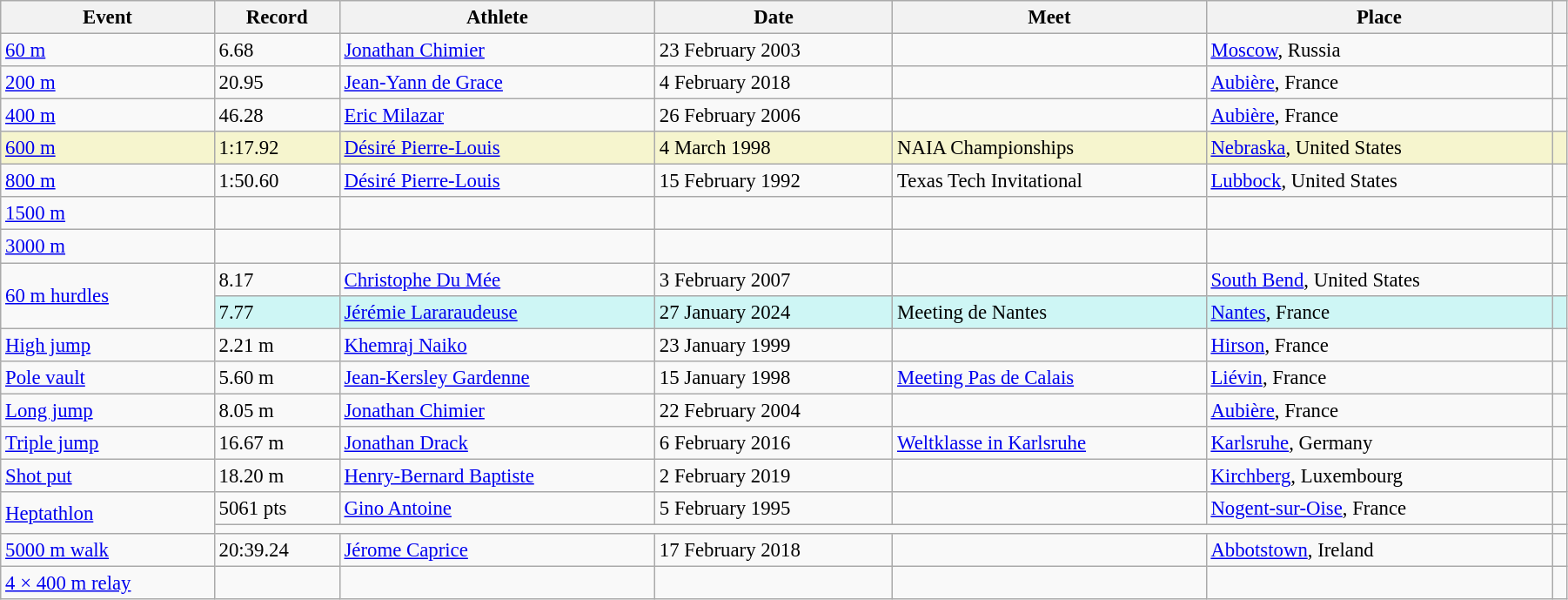<table class="wikitable" style="font-size:95%; width: 95%;">
<tr>
<th>Event</th>
<th>Record</th>
<th>Athlete</th>
<th>Date</th>
<th>Meet</th>
<th>Place</th>
<th></th>
</tr>
<tr>
<td><a href='#'>60 m</a></td>
<td>6.68</td>
<td><a href='#'>Jonathan Chimier</a></td>
<td>23 February 2003</td>
<td></td>
<td><a href='#'>Moscow</a>, Russia</td>
<td></td>
</tr>
<tr>
<td><a href='#'>200 m</a></td>
<td>20.95</td>
<td><a href='#'>Jean-Yann de Grace</a></td>
<td>4 February 2018</td>
<td></td>
<td><a href='#'>Aubière</a>, France</td>
<td></td>
</tr>
<tr>
<td><a href='#'>400 m</a></td>
<td>46.28</td>
<td><a href='#'>Eric Milazar</a></td>
<td>26 February 2006</td>
<td></td>
<td><a href='#'>Aubière</a>, France</td>
<td></td>
</tr>
<tr style="background:#f6F5CE;">
<td><a href='#'>600 m</a></td>
<td>1:17.92</td>
<td><a href='#'>Désiré Pierre-Louis</a></td>
<td>4 March 1998</td>
<td>NAIA Championships</td>
<td><a href='#'>Nebraska</a>, United States</td>
<td></td>
</tr>
<tr>
<td><a href='#'>800 m</a></td>
<td>1:50.60 </td>
<td><a href='#'>Désiré Pierre-Louis</a></td>
<td>15 February 1992</td>
<td>Texas Tech Invitational</td>
<td><a href='#'>Lubbock</a>, United States</td>
<td></td>
</tr>
<tr>
<td><a href='#'>1500 m</a></td>
<td></td>
<td></td>
<td></td>
<td></td>
<td></td>
<td></td>
</tr>
<tr>
<td><a href='#'>3000 m</a></td>
<td></td>
<td></td>
<td></td>
<td></td>
<td></td>
<td></td>
</tr>
<tr>
<td rowspan=2><a href='#'>60 m hurdles</a></td>
<td>8.17</td>
<td><a href='#'>Christophe Du Mée</a></td>
<td>3 February 2007</td>
<td></td>
<td><a href='#'>South Bend</a>, United States</td>
<td></td>
</tr>
<tr bgcolor=#CEF6F5>
<td>7.77</td>
<td><a href='#'>Jérémie Lararaudeuse</a></td>
<td>27 January 2024</td>
<td>Meeting de Nantes</td>
<td><a href='#'>Nantes</a>, France</td>
<td></td>
</tr>
<tr>
<td><a href='#'>High jump</a></td>
<td>2.21 m</td>
<td><a href='#'>Khemraj Naiko</a></td>
<td>23 January 1999</td>
<td></td>
<td><a href='#'>Hirson</a>, France</td>
<td></td>
</tr>
<tr>
<td><a href='#'>Pole vault</a></td>
<td>5.60 m</td>
<td><a href='#'>Jean-Kersley Gardenne</a></td>
<td>15 January 1998</td>
<td><a href='#'>Meeting Pas de Calais</a></td>
<td><a href='#'>Liévin</a>, France</td>
<td></td>
</tr>
<tr>
<td><a href='#'>Long jump</a></td>
<td>8.05 m</td>
<td><a href='#'>Jonathan Chimier</a></td>
<td>22 February 2004</td>
<td></td>
<td><a href='#'>Aubière</a>, France</td>
<td></td>
</tr>
<tr>
<td><a href='#'>Triple jump</a></td>
<td>16.67 m</td>
<td><a href='#'>Jonathan Drack</a></td>
<td>6 February 2016</td>
<td><a href='#'>Weltklasse in Karlsruhe</a></td>
<td><a href='#'>Karlsruhe</a>, Germany</td>
<td></td>
</tr>
<tr>
<td><a href='#'>Shot put</a></td>
<td>18.20 m</td>
<td><a href='#'>Henry-Bernard Baptiste</a></td>
<td>2 February 2019</td>
<td></td>
<td><a href='#'>Kirchberg</a>, Luxembourg</td>
<td></td>
</tr>
<tr>
<td rowspan=2><a href='#'>Heptathlon</a></td>
<td>5061 pts</td>
<td><a href='#'>Gino Antoine</a></td>
<td>5 February 1995</td>
<td></td>
<td><a href='#'>Nogent-sur-Oise</a>, France</td>
<td></td>
</tr>
<tr>
<td colspan=5></td>
<td></td>
</tr>
<tr>
<td><a href='#'>5000 m walk</a></td>
<td>20:39.24</td>
<td><a href='#'>Jérome Caprice</a></td>
<td>17 February 2018</td>
<td></td>
<td><a href='#'>Abbotstown</a>, Ireland</td>
<td></td>
</tr>
<tr>
<td><a href='#'>4 × 400 m relay</a></td>
<td></td>
<td></td>
<td></td>
<td></td>
<td></td>
<td></td>
</tr>
</table>
